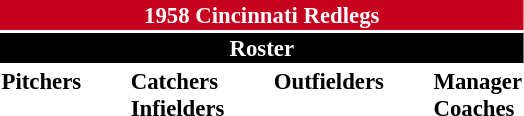<table class="toccolours" style="font-size: 95%;">
<tr>
<th colspan="10" style="background-color: #c6011f; color: white; text-align: center;">1958 Cincinnati Redlegs</th>
</tr>
<tr>
<td colspan="10" style="background-color: black; color: white; text-align: center;"><strong>Roster</strong></td>
</tr>
<tr>
<td valign="top"><strong>Pitchers</strong><br>


















</td>
<td width="25px"></td>
<td valign="top"><strong>Catchers</strong><br>


<strong>Infielders</strong>









</td>
<td width="25px"></td>
<td valign="top"><strong>Outfielders</strong><br>








</td>
<td width="25px"></td>
<td valign="top"><strong>Manager</strong><br>

<strong>Coaches</strong>


</td>
</tr>
</table>
